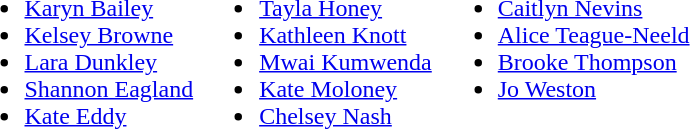<table>
<tr style="vertical-align:top">
<td><br><ul><li><a href='#'>Karyn Bailey</a></li><li><a href='#'>Kelsey Browne</a></li><li><a href='#'>Lara Dunkley</a></li><li><a href='#'>Shannon Eagland</a></li><li><a href='#'>Kate Eddy</a></li></ul></td>
<td><br><ul><li><a href='#'>Tayla Honey</a></li><li><a href='#'>Kathleen Knott</a></li><li><a href='#'>Mwai Kumwenda</a></li><li><a href='#'>Kate Moloney</a></li><li><a href='#'>Chelsey Nash</a></li></ul></td>
<td><br><ul><li><a href='#'>Caitlyn Nevins</a></li><li><a href='#'>Alice Teague-Neeld</a></li><li><a href='#'>Brooke Thompson</a></li><li><a href='#'>Jo Weston</a></li></ul></td>
</tr>
</table>
